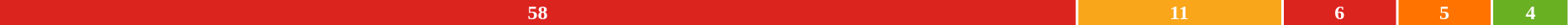<table style="width:100%; text-align:center;">
<tr style="color:white;">
<td style="background:#DC241f; width:68.2%;"><strong>58</strong></td>
<td style="background:#FAA61A; width:12.9%;"><strong>11</strong></td>
<td style="background:#DC241f; width:7.1%;"><strong>6</strong></td>
<td style="background:#FF7300; width:5.9%;"><strong>5</strong></td>
<td style="background:#6AB023; width:4.7%;"><strong>4</strong></td>
<td></td>
</tr>
<tr>
<td><span></span></td>
<td><span></span></td>
<td><span></span></td>
<td><span></span></td>
<td><span></span></td>
</tr>
</table>
